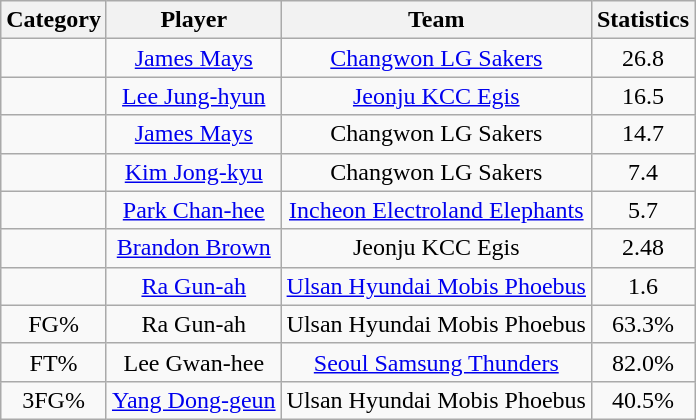<table class="wikitable" style="text-align:center">
<tr>
<th>Category</th>
<th>Player</th>
<th>Team</th>
<th>Statistics</th>
</tr>
<tr>
<td><a href='#'></a></td>
<td> <a href='#'>James Mays</a></td>
<td><a href='#'>Changwon LG Sakers</a></td>
<td>26.8</td>
</tr>
<tr>
<td><a href='#'></a></td>
<td><a href='#'>Lee Jung-hyun</a></td>
<td><a href='#'>Jeonju KCC Egis</a></td>
<td>16.5</td>
</tr>
<tr>
<td><a href='#'></a></td>
<td> <a href='#'>James Mays</a></td>
<td>Changwon LG Sakers</td>
<td>14.7</td>
</tr>
<tr>
<td><a href='#'></a></td>
<td><a href='#'>Kim Jong-kyu</a></td>
<td>Changwon LG Sakers</td>
<td>7.4</td>
</tr>
<tr>
<td><a href='#'></a></td>
<td> <a href='#'>Park Chan-hee</a></td>
<td><a href='#'>Incheon Electroland Elephants</a></td>
<td>5.7</td>
</tr>
<tr>
<td><a href='#'></a></td>
<td> <a href='#'>Brandon Brown</a></td>
<td>Jeonju KCC Egis</td>
<td>2.48</td>
</tr>
<tr>
<td><a href='#'></a></td>
<td> <a href='#'>Ra Gun-ah</a></td>
<td><a href='#'>Ulsan Hyundai Mobis Phoebus</a></td>
<td>1.6</td>
</tr>
<tr>
<td>FG%</td>
<td> Ra Gun-ah</td>
<td>Ulsan Hyundai Mobis Phoebus</td>
<td>63.3%</td>
</tr>
<tr>
<td>FT%</td>
<td> Lee Gwan-hee</td>
<td><a href='#'>Seoul Samsung Thunders</a></td>
<td>82.0%</td>
</tr>
<tr>
<td>3FG%</td>
<td> <a href='#'>Yang Dong-geun</a></td>
<td>Ulsan Hyundai Mobis Phoebus</td>
<td>40.5%</td>
</tr>
</table>
